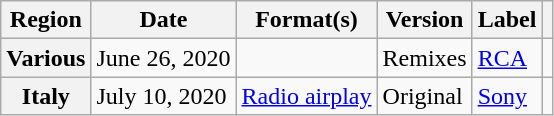<table class="wikitable plainrowheaders">
<tr>
<th scope="col">Region</th>
<th scope="col">Date</th>
<th scope="col">Format(s)</th>
<th scope="col">Version</th>
<th scope="col">Label</th>
<th scope="col"></th>
</tr>
<tr>
<th scope="row">Various</th>
<td>June 26, 2020</td>
<td></td>
<td>Remixes</td>
<td><a href='#'>RCA</a></td>
<td align="center"></td>
</tr>
<tr>
<th scope="row">Italy</th>
<td>July 10, 2020</td>
<td><a href='#'>Radio airplay</a></td>
<td>Original</td>
<td><a href='#'>Sony</a></td>
<td align="center"></td>
</tr>
</table>
